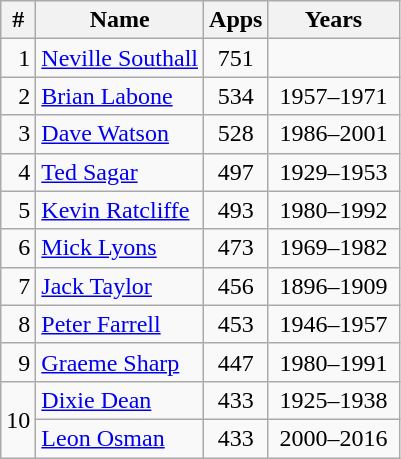<table class="wikitable" style="text-align: center;">
<tr>
<th>#</th>
<th>Name</th>
<th style="width: 2em;">Apps</th>
<th style="width: 5em;">Years</th>
</tr>
<tr>
<td style="text-align:right;">1</td>
<td style="text-align:left;"> <a href='#'>Neville Southall</a></td>
<td>751</td>
<td></td>
</tr>
<tr>
<td style="text-align:right;">2</td>
<td style="text-align:left;"> <a href='#'>Brian Labone</a></td>
<td>534</td>
<td>1957–1971</td>
</tr>
<tr>
<td style="text-align:right;">3</td>
<td style="text-align:left;"> <a href='#'>Dave Watson</a></td>
<td>528</td>
<td>1986–2001</td>
</tr>
<tr>
<td style="text-align:right;">4</td>
<td style="text-align:left;"> <a href='#'>Ted Sagar</a></td>
<td>497</td>
<td>1929–1953</td>
</tr>
<tr>
<td style="text-align:right;">5</td>
<td style="text-align:left;"> <a href='#'>Kevin Ratcliffe</a></td>
<td>493</td>
<td>1980–1992</td>
</tr>
<tr>
<td style="text-align:right;">6</td>
<td style="text-align:left;"> <a href='#'>Mick Lyons</a></td>
<td>473</td>
<td>1969–1982</td>
</tr>
<tr>
<td style="text-align:right;">7</td>
<td style="text-align:left;"> <a href='#'>Jack Taylor</a></td>
<td>456</td>
<td>1896–1909</td>
</tr>
<tr>
<td style="text-align:right;">8</td>
<td style="text-align:left;"> <a href='#'>Peter Farrell</a></td>
<td>453</td>
<td>1946–1957</td>
</tr>
<tr>
<td style="text-align:right;">9</td>
<td style="text-align:left;"> <a href='#'>Graeme Sharp</a></td>
<td>447</td>
<td>1980–1991</td>
</tr>
<tr>
<td style="text-align:right;" rowspan=2>10</td>
<td style="text-align:left;"> <a href='#'>Dixie Dean</a></td>
<td>433</td>
<td>1925–1938</td>
</tr>
<tr>
<td style="text-align:left;"> <a href='#'>Leon Osman</a></td>
<td>433</td>
<td>2000–2016</td>
</tr>
</table>
